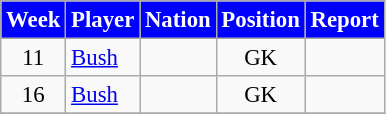<table class="wikitable" style="font-size: 95%; text-align: center;">
<tr>
<th style="background:#00f; color:white; text-align:center;">Week</th>
<th style="background:#00f; color:white; text-align:center;">Player</th>
<th style="background:#00f; color:white; text-align:center;">Nation</th>
<th style="background:#00f; color:white; text-align:center;">Position</th>
<th style="background:#00f; color:white; text-align:center;">Report</th>
</tr>
<tr>
<td>11</td>
<td style="text-align:left;"><a href='#'>Bush</a></td>
<td style="text-align:left;"></td>
<td>GK</td>
<td></td>
</tr>
<tr>
<td>16</td>
<td style="text-align:left;"><a href='#'>Bush</a></td>
<td style="text-align:left;"></td>
<td>GK</td>
<td></td>
</tr>
<tr>
</tr>
</table>
